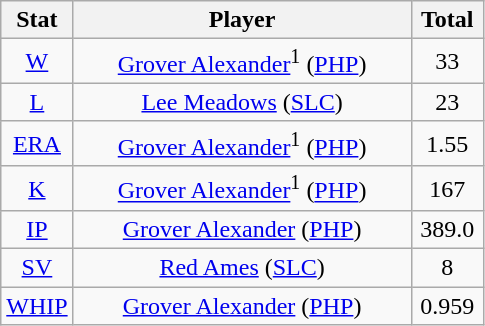<table class="wikitable" style="text-align:center;">
<tr>
<th style="width:15%;">Stat</th>
<th>Player</th>
<th style="width:15%;">Total</th>
</tr>
<tr>
<td><a href='#'>W</a></td>
<td><a href='#'>Grover Alexander</a><sup>1</sup> (<a href='#'>PHP</a>)</td>
<td>33</td>
</tr>
<tr>
<td><a href='#'>L</a></td>
<td><a href='#'>Lee Meadows</a> (<a href='#'>SLC</a>)</td>
<td>23</td>
</tr>
<tr>
<td><a href='#'>ERA</a></td>
<td><a href='#'>Grover Alexander</a><sup>1</sup> (<a href='#'>PHP</a>)</td>
<td>1.55</td>
</tr>
<tr>
<td><a href='#'>K</a></td>
<td><a href='#'>Grover Alexander</a><sup>1</sup> (<a href='#'>PHP</a>)</td>
<td>167</td>
</tr>
<tr>
<td><a href='#'>IP</a></td>
<td><a href='#'>Grover Alexander</a> (<a href='#'>PHP</a>)</td>
<td>389.0</td>
</tr>
<tr>
<td><a href='#'>SV</a></td>
<td><a href='#'>Red Ames</a> (<a href='#'>SLC</a>)</td>
<td>8</td>
</tr>
<tr>
<td><a href='#'>WHIP</a></td>
<td><a href='#'>Grover Alexander</a> (<a href='#'>PHP</a>)</td>
<td>0.959</td>
</tr>
</table>
